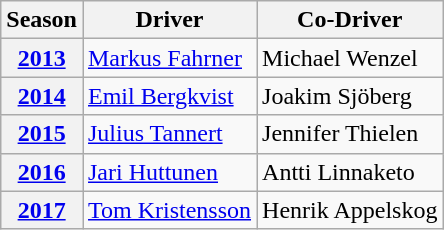<table class="wikitable">
<tr>
<th>Season</th>
<th>Driver</th>
<th>Co-Driver</th>
</tr>
<tr>
<th><a href='#'>2013</a></th>
<td> <a href='#'>Markus Fahrner</a></td>
<td> Michael Wenzel</td>
</tr>
<tr>
<th><a href='#'>2014</a></th>
<td> <a href='#'>Emil Bergkvist</a></td>
<td> Joakim Sjöberg</td>
</tr>
<tr>
<th><a href='#'>2015</a></th>
<td> <a href='#'>Julius Tannert</a></td>
<td> Jennifer Thielen</td>
</tr>
<tr>
<th><a href='#'>2016</a></th>
<td> <a href='#'>Jari Huttunen</a></td>
<td> Antti Linnaketo</td>
</tr>
<tr>
<th><a href='#'>2017</a></th>
<td> <a href='#'>Tom Kristensson</a></td>
<td> Henrik Appelskog</td>
</tr>
</table>
